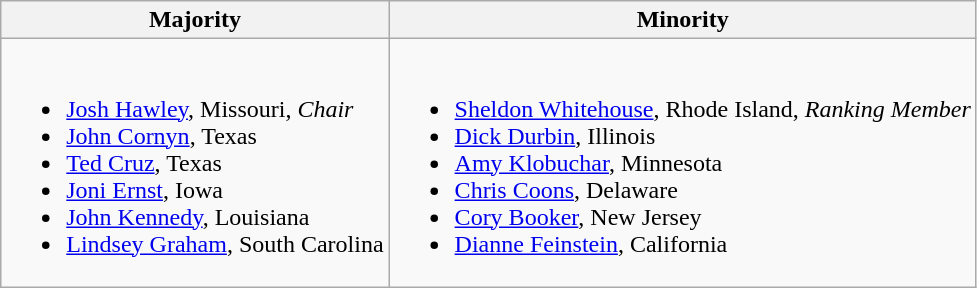<table class=wikitable>
<tr>
<th>Majority</th>
<th>Minority</th>
</tr>
<tr>
<td><br><ul><li><a href='#'>Josh Hawley</a>, Missouri, <em>Chair</em></li><li><a href='#'>John Cornyn</a>, Texas</li><li><a href='#'>Ted Cruz</a>, Texas</li><li><a href='#'>Joni Ernst</a>, Iowa</li><li><a href='#'>John Kennedy</a>, Louisiana</li><li><a href='#'>Lindsey Graham</a>, South Carolina</li></ul></td>
<td><br><ul><li><a href='#'>Sheldon Whitehouse</a>, Rhode Island, <em>Ranking Member</em></li><li><a href='#'>Dick Durbin</a>, Illinois</li><li><a href='#'>Amy Klobuchar</a>, Minnesota</li><li><a href='#'>Chris Coons</a>, Delaware</li><li><a href='#'>Cory Booker</a>, New Jersey</li><li><a href='#'>Dianne Feinstein</a>, California</li></ul></td>
</tr>
</table>
